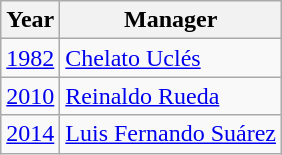<table class="wikitable">
<tr>
<th>Year</th>
<th>Manager</th>
</tr>
<tr>
<td align=center><a href='#'>1982</a></td>
<td> <a href='#'>Chelato Uclés</a></td>
</tr>
<tr>
<td align=center><a href='#'>2010</a></td>
<td> <a href='#'>Reinaldo Rueda</a></td>
</tr>
<tr>
<td align=center><a href='#'>2014</a></td>
<td> <a href='#'>Luis Fernando Suárez</a></td>
</tr>
</table>
